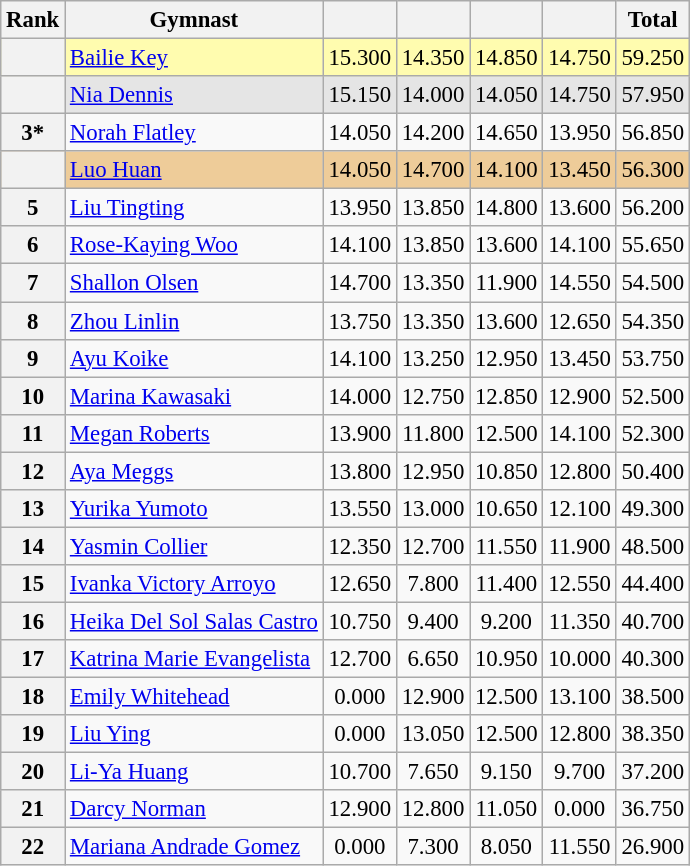<table class="wikitable sortable" style="text-align:center; font-size:95%">
<tr>
<th>Rank</th>
<th>Gymnast</th>
<th></th>
<th></th>
<th></th>
<th></th>
<th>Total</th>
</tr>
<tr bgcolor=fffcaf>
<th scope=row style="text-align:center"></th>
<td align=left><a href='#'>Bailie Key</a><br></td>
<td>15.300</td>
<td>14.350</td>
<td>14.850</td>
<td>14.750</td>
<td>59.250</td>
</tr>
<tr bgcolor=e5e5e5>
<th scope=row style="text-align:center"></th>
<td align=left><a href='#'>Nia Dennis</a><br></td>
<td>15.150</td>
<td>14.000</td>
<td>14.050</td>
<td>14.750</td>
<td>57.950</td>
</tr>
<tr>
<th scope=row style="text-align:center">3*</th>
<td align=left><a href='#'>Norah Flatley</a><br></td>
<td>14.050</td>
<td>14.200</td>
<td>14.650</td>
<td>13.950</td>
<td>56.850</td>
</tr>
<tr bgcolor=eecc99>
<th scope=row style="text-align:center"></th>
<td align=left><a href='#'>Luo Huan</a><br></td>
<td>14.050</td>
<td>14.700</td>
<td>14.100</td>
<td>13.450</td>
<td>56.300</td>
</tr>
<tr>
<th scope=row style="text-align:center">5</th>
<td align=left><a href='#'>Liu Tingting</a><br></td>
<td>13.950</td>
<td>13.850</td>
<td>14.800</td>
<td>13.600</td>
<td>56.200</td>
</tr>
<tr>
<th scope=row style="text-align:center">6</th>
<td align=left><a href='#'>Rose-Kaying Woo</a><br></td>
<td>14.100</td>
<td>13.850</td>
<td>13.600</td>
<td>14.100</td>
<td>55.650</td>
</tr>
<tr>
<th scope=row style="text-align:center">7</th>
<td align=left><a href='#'>Shallon Olsen</a><br></td>
<td>14.700</td>
<td>13.350</td>
<td>11.900</td>
<td>14.550</td>
<td>54.500</td>
</tr>
<tr>
<th scope=row style="text-align:center">8</th>
<td align=left><a href='#'>Zhou Linlin</a><br></td>
<td>13.750</td>
<td>13.350</td>
<td>13.600</td>
<td>12.650</td>
<td>54.350</td>
</tr>
<tr>
<th scope=row style="text-align:center">9</th>
<td align=left><a href='#'>Ayu Koike</a><br></td>
<td>14.100</td>
<td>13.250</td>
<td>12.950</td>
<td>13.450</td>
<td>53.750</td>
</tr>
<tr>
<th scope=row style="text-align:center">10</th>
<td align=left><a href='#'>Marina Kawasaki</a><br></td>
<td>14.000</td>
<td>12.750</td>
<td>12.850</td>
<td>12.900</td>
<td>52.500</td>
</tr>
<tr>
<th scope=row style="text-align:center">11</th>
<td align=left><a href='#'>Megan Roberts</a><br></td>
<td>13.900</td>
<td>11.800</td>
<td>12.500</td>
<td>14.100</td>
<td>52.300</td>
</tr>
<tr>
<th scope=row style="text-align:center">12</th>
<td align=left><a href='#'>Aya Meggs</a><br></td>
<td>13.800</td>
<td>12.950</td>
<td>10.850</td>
<td>12.800</td>
<td>50.400</td>
</tr>
<tr>
<th scope=row style="text-align:center">13</th>
<td align=left><a href='#'>Yurika Yumoto</a><br></td>
<td>13.550</td>
<td>13.000</td>
<td>10.650</td>
<td>12.100</td>
<td>49.300</td>
</tr>
<tr>
<th scope=row style="text-align:center">14</th>
<td align=left><a href='#'>Yasmin Collier</a><br></td>
<td>12.350</td>
<td>12.700</td>
<td>11.550</td>
<td>11.900</td>
<td>48.500</td>
</tr>
<tr>
<th scope=row style="text-align:center">15</th>
<td align=left><a href='#'>Ivanka Victory Arroyo</a><br></td>
<td>12.650</td>
<td>7.800</td>
<td>11.400</td>
<td>12.550</td>
<td>44.400</td>
</tr>
<tr>
<th scope=row style="text-align:center">16</th>
<td align=left><a href='#'>Heika Del Sol Salas Castro</a><br></td>
<td>10.750</td>
<td>9.400</td>
<td>9.200</td>
<td>11.350</td>
<td>40.700</td>
</tr>
<tr>
<th scope=row style="text-align:center">17</th>
<td align=left><a href='#'>Katrina Marie Evangelista</a><br></td>
<td>12.700</td>
<td>6.650</td>
<td>10.950</td>
<td>10.000</td>
<td>40.300</td>
</tr>
<tr>
<th scope=row style="text-align:center">18</th>
<td align=left><a href='#'>Emily Whitehead</a><br></td>
<td>0.000</td>
<td>12.900</td>
<td>12.500</td>
<td>13.100</td>
<td>38.500</td>
</tr>
<tr>
<th scope=row style="text-align:center">19</th>
<td align=left><a href='#'>Liu Ying</a><br></td>
<td>0.000</td>
<td>13.050</td>
<td>12.500</td>
<td>12.800</td>
<td>38.350</td>
</tr>
<tr>
<th scope=row style="text-align:center">20</th>
<td align=left><a href='#'>Li-Ya Huang</a><br></td>
<td>10.700</td>
<td>7.650</td>
<td>9.150</td>
<td>9.700</td>
<td>37.200</td>
</tr>
<tr>
<th scope=row style="text-align:center">21</th>
<td align=left><a href='#'>Darcy Norman</a><br></td>
<td>12.900</td>
<td>12.800</td>
<td>11.050</td>
<td>0.000</td>
<td>36.750</td>
</tr>
<tr>
<th scope=row style="text-align:center">22</th>
<td align=left><a href='#'>Mariana Andrade Gomez</a><br></td>
<td>0.000</td>
<td>7.300</td>
<td>8.050</td>
<td>11.550</td>
<td>26.900</td>
</tr>
</table>
